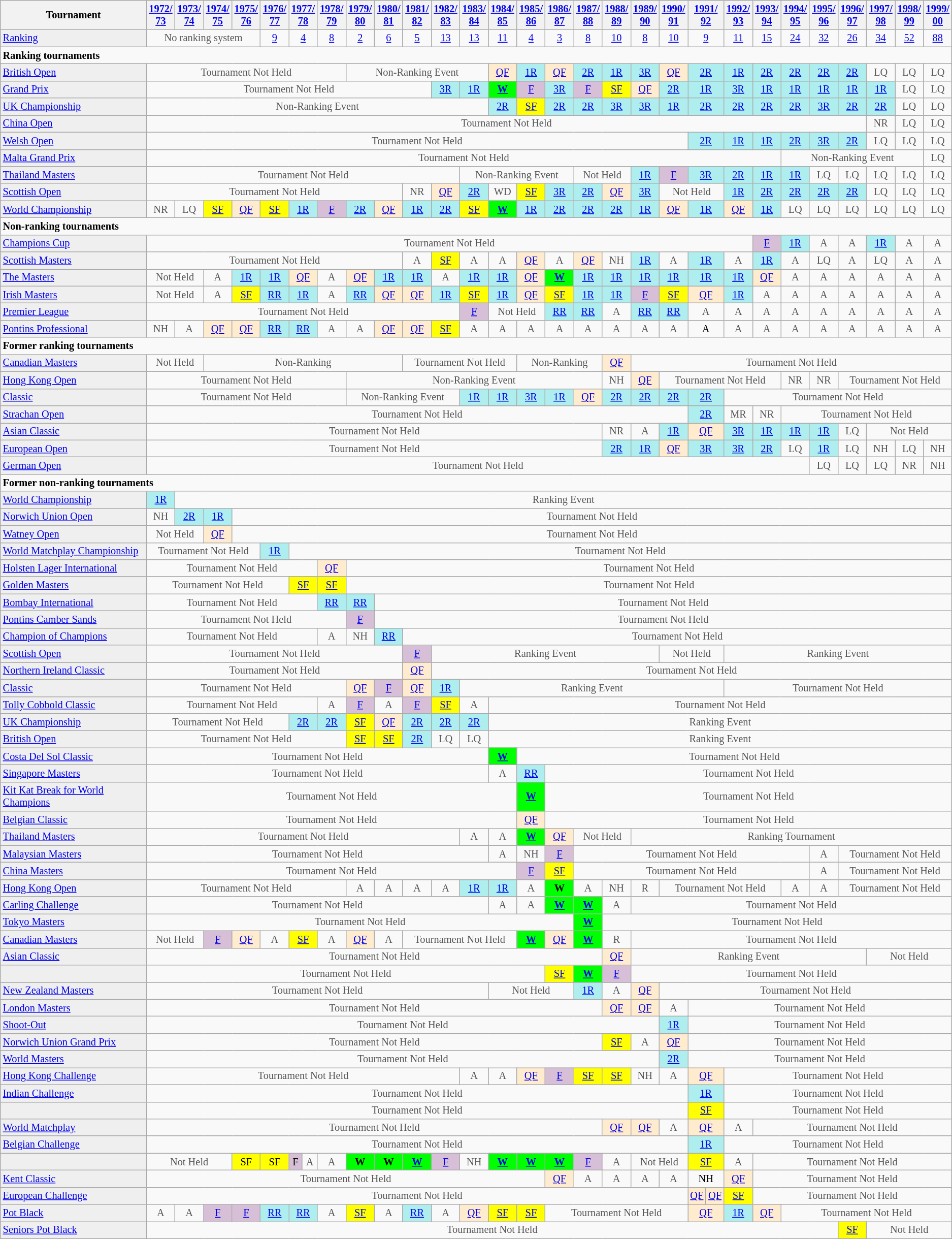<table class="wikitable" style="font-size:85%">
<tr>
<th>Tournament</th>
<th><a href='#'>1972/<br>73</a></th>
<th><a href='#'>1973/<br>74</a></th>
<th><a href='#'>1974/<br>75</a></th>
<th><a href='#'>1975/<br>76</a></th>
<th><a href='#'>1976/<br>77</a></th>
<th colspan="2"><a href='#'>1977/<br>78</a></th>
<th><a href='#'>1978/<br>79</a></th>
<th><a href='#'>1979/<br>80</a></th>
<th><a href='#'>1980/<br>81</a></th>
<th><a href='#'>1981/<br>82</a></th>
<th><a href='#'>1982/<br>83</a></th>
<th><a href='#'>1983/<br>84</a></th>
<th><a href='#'>1984/<br>85</a></th>
<th><a href='#'>1985/<br>86</a></th>
<th><a href='#'>1986/<br>87</a></th>
<th><a href='#'>1987/<br>88</a></th>
<th><a href='#'>1988/<br>89</a></th>
<th><a href='#'>1989/<br>90</a></th>
<th><a href='#'>1990/<br>91</a></th>
<th colspan="2"><a href='#'>1991/<br>92</a></th>
<th><a href='#'>1992/<br>93</a></th>
<th><a href='#'>1993/<br>94</a></th>
<th><a href='#'>1994/<br>95</a></th>
<th><a href='#'>1995/<br>96</a></th>
<th><a href='#'>1996/<br>97</a></th>
<th><a href='#'>1997/<br>98</a></th>
<th><a href='#'>1998/<br>99</a></th>
<th><a href='#'>1999/<br>00</a></th>
</tr>
<tr>
<td style="background:#EFEFEF;"><a href='#'>Ranking</a></td>
<td align="center" colspan="4" style="color:#555555;">No ranking system</td>
<td align="center"><a href='#'>9</a></td>
<td colspan="2" align="center"><a href='#'>4</a></td>
<td align="center"><a href='#'>8</a></td>
<td align="center"><a href='#'>2</a></td>
<td align="center"><a href='#'>6</a></td>
<td align="center"><a href='#'>5</a></td>
<td align="center"><a href='#'>13</a></td>
<td align="center"><a href='#'>13</a></td>
<td align="center"><a href='#'>11</a></td>
<td align="center"><a href='#'>4</a></td>
<td align="center"><a href='#'>3</a></td>
<td align="center"><a href='#'>8</a></td>
<td align="center"><a href='#'>10</a></td>
<td align="center"><a href='#'>8</a></td>
<td align="center"><a href='#'>10</a></td>
<td colspan="2" align="center"><a href='#'>9</a></td>
<td align="center"><a href='#'>11</a></td>
<td align="center"><a href='#'>15</a></td>
<td align="center"><a href='#'>24</a></td>
<td align="center"><a href='#'>32</a></td>
<td align="center"><a href='#'>26</a></td>
<td align="center"><a href='#'>34</a></td>
<td align="center"><a href='#'>52</a></td>
<td align="center"><a href='#'>88</a></td>
</tr>
<tr>
<td colspan="50"><strong>Ranking tournaments</strong></td>
</tr>
<tr>
<td style="background:#EFEFEF;"><a href='#'>British Open</a></td>
<td style="text-align:center; color:#555555;" colspan="8">Tournament Not Held</td>
<td style="text-align:center; color:#555555;" colspan="5">Non-Ranking Event</td>
<td style="text-align:center; background:#ffebcd;"><a href='#'>QF</a></td>
<td style="text-align:center; background:#afeeee;"><a href='#'>1R</a></td>
<td style="text-align:center; background:#ffebcd;"><a href='#'>QF</a></td>
<td style="text-align:center; background:#afeeee;"><a href='#'>2R</a></td>
<td style="text-align:center; background:#afeeee;"><a href='#'>1R</a></td>
<td style="text-align:center; background:#afeeee;"><a href='#'>3R</a></td>
<td style="text-align:center; background:#ffebcd;"><a href='#'>QF</a></td>
<td colspan="2" style="text-align:center; background:#afeeee;"><a href='#'>2R</a></td>
<td style="text-align:center; background:#afeeee;"><a href='#'>1R</a></td>
<td style="text-align:center; background:#afeeee;"><a href='#'>2R</a></td>
<td style="text-align:center; background:#afeeee;"><a href='#'>2R</a></td>
<td style="text-align:center; background:#afeeee;"><a href='#'>2R</a></td>
<td style="text-align:center; background:#afeeee;"><a href='#'>2R</a></td>
<td align="center" style="color:#555555;">LQ</td>
<td align="center" style="color:#555555;">LQ</td>
<td align="center" style="color:#555555;">LQ</td>
</tr>
<tr>
<td style="background:#EFEFEF;"><a href='#'>Grand Prix</a></td>
<td style="text-align:center; color:#555555;" colspan="11">Tournament Not Held</td>
<td style="text-align:center; background:#afeeee;"><a href='#'>3R</a></td>
<td style="text-align:center; background:#afeeee;"><a href='#'>1R</a></td>
<td style="text-align:center; background:#0f0;"><a href='#'><strong>W</strong></a></td>
<td style="text-align:center; background:thistle;"><a href='#'>F</a></td>
<td style="text-align:center; background:#afeeee;"><a href='#'>3R</a></td>
<td style="text-align:center; background:thistle;"><a href='#'>F</a></td>
<td style="text-align:center; background:yellow;"><a href='#'>SF</a></td>
<td style="text-align:center; background:#ffebcd;"><a href='#'>QF</a></td>
<td style="text-align:center; background:#afeeee;"><a href='#'>2R</a></td>
<td colspan="2" style="text-align:center; background:#afeeee;"><a href='#'>1R</a></td>
<td style="text-align:center; background:#afeeee;"><a href='#'>3R</a></td>
<td style="text-align:center; background:#afeeee;"><a href='#'>1R</a></td>
<td style="text-align:center; background:#afeeee;"><a href='#'>1R</a></td>
<td style="text-align:center; background:#afeeee;"><a href='#'>1R</a></td>
<td style="text-align:center; background:#afeeee;"><a href='#'>1R</a></td>
<td style="text-align:center; background:#afeeee;"><a href='#'>1R</a></td>
<td align="center" style="color:#555555;">LQ</td>
<td align="center" style="color:#555555;">LQ</td>
</tr>
<tr>
<td style="background:#EFEFEF;"><a href='#'>UK Championship</a></td>
<td style="text-align:center; color:#555555;" colspan="13">Non-Ranking Event</td>
<td style="text-align:center; background:#afeeee;"><a href='#'>2R</a></td>
<td style="text-align:center; background:yellow;"><a href='#'>SF</a></td>
<td style="text-align:center; background:#afeeee;"><a href='#'>2R</a></td>
<td style="text-align:center; background:#afeeee;"><a href='#'>2R</a></td>
<td style="text-align:center; background:#afeeee;"><a href='#'>3R</a></td>
<td style="text-align:center; background:#afeeee;"><a href='#'>3R</a></td>
<td style="text-align:center; background:#afeeee;"><a href='#'>1R</a></td>
<td colspan="2" style="text-align:center; background:#afeeee;"><a href='#'>2R</a></td>
<td style="text-align:center; background:#afeeee;"><a href='#'>2R</a></td>
<td style="text-align:center; background:#afeeee;"><a href='#'>2R</a></td>
<td style="text-align:center; background:#afeeee;"><a href='#'>2R</a></td>
<td style="text-align:center; background:#afeeee;"><a href='#'>3R</a></td>
<td style="text-align:center; background:#afeeee;"><a href='#'>2R</a></td>
<td style="text-align:center; background:#afeeee;"><a href='#'>2R</a></td>
<td align="center" style="color:#555555;">LQ</td>
<td align="center" style="color:#555555;">LQ</td>
</tr>
<tr>
<td style="background:#EFEFEF;"><a href='#'>China Open</a></td>
<td style="text-align:center; color:#555555;" colspan="27">Tournament Not Held</td>
<td align="center" style="color:#555555;">NR</td>
<td align="center" style="color:#555555;">LQ</td>
<td align="center" style="color:#555555;">LQ</td>
</tr>
<tr>
<td style="background:#EFEFEF;"><a href='#'>Welsh Open</a></td>
<td style="text-align:center; color:#555555;" colspan="20">Tournament Not Held</td>
<td colspan="2" style="text-align:center; background:#afeeee;"><a href='#'>2R</a></td>
<td style="text-align:center; background:#afeeee;"><a href='#'>1R</a></td>
<td style="text-align:center; background:#afeeee;"><a href='#'>1R</a></td>
<td style="text-align:center; background:#afeeee;"><a href='#'>2R</a></td>
<td style="text-align:center; background:#afeeee;"><a href='#'>3R</a></td>
<td style="text-align:center; background:#afeeee;"><a href='#'>2R</a></td>
<td align="center" style="color:#555555;">LQ</td>
<td align="center" style="color:#555555;">LQ</td>
<td align="center" style="color:#555555;">LQ</td>
</tr>
<tr>
<td style="background:#EFEFEF;"><a href='#'>Malta Grand Prix</a></td>
<td colspan="24" style="text-align:center; color:#555555;">Tournament Not Held</td>
<td colspan="5" style="text-align:center; color:#555555;">Non-Ranking Event</td>
<td align="center" style="color:#555555;">LQ</td>
</tr>
<tr>
<td style="background:#EFEFEF;"><a href='#'>Thailand Masters</a></td>
<td style="text-align:center; color:#555555;" colspan="12">Tournament Not Held</td>
<td style="text-align:center; color:#555555;" colspan="4">Non-Ranking Event</td>
<td style="text-align:center; color:#555555;" colspan="2">Not Held</td>
<td style="text-align:center; background:#afeeee;"><a href='#'>1R</a></td>
<td align="center" style="background:#D8BFD8;"><a href='#'>F</a></td>
<td colspan="2" style="text-align:center; background:#afeeee;"><a href='#'>3R</a></td>
<td style="text-align:center; background:#afeeee;"><a href='#'>2R</a></td>
<td style="text-align:center; background:#afeeee;"><a href='#'>1R</a></td>
<td style="text-align:center; background:#afeeee;"><a href='#'>1R</a></td>
<td align="center" style="color:#555555;">LQ</td>
<td align="center" style="color:#555555;">LQ</td>
<td align="center" style="color:#555555;">LQ</td>
<td align="center" style="color:#555555;">LQ</td>
<td align="center" style="color:#555555;">LQ</td>
</tr>
<tr>
<td style="background:#EFEFEF;"><a href='#'>Scottish Open</a></td>
<td style="text-align:center; color:#555555;" colspan="10">Tournament Not Held</td>
<td align="center" style="color:#555555;">NR</td>
<td style="text-align:center; background:#ffebcd;"><a href='#'>QF</a></td>
<td style="text-align:center; background:#afeeee;"><a href='#'>2R</a></td>
<td align="center" style="color:#555555;">WD</td>
<td style="text-align:center; background:yellow;"><a href='#'>SF</a></td>
<td style="text-align:center; background:#afeeee;"><a href='#'>3R</a></td>
<td style="text-align:center; background:#afeeee;"><a href='#'>2R</a></td>
<td style="text-align:center; background:#ffebcd;"><a href='#'>QF</a></td>
<td style="text-align:center; background:#afeeee;"><a href='#'>3R</a></td>
<td style="text-align:center; color:#555555;" colspan="3">Not Held</td>
<td style="text-align:center; background:#afeeee;"><a href='#'>1R</a></td>
<td style="text-align:center; background:#afeeee;"><a href='#'>2R</a></td>
<td style="text-align:center; background:#afeeee;"><a href='#'>2R</a></td>
<td style="text-align:center; background:#afeeee;"><a href='#'>2R</a></td>
<td style="text-align:center; background:#afeeee;"><a href='#'>2R</a></td>
<td align="center" style="color:#555555;">LQ</td>
<td align="center" style="color:#555555;">LQ</td>
<td align="center" style="color:#555555;">LQ</td>
</tr>
<tr>
<td style="background:#EFEFEF;"><a href='#'>World Championship</a></td>
<td align="center" style="color:#555555;">NR</td>
<td align="center" style="color:#555555;">LQ</td>
<td style="text-align:center; background:yellow;"><a href='#'>SF</a></td>
<td align="center" style="background:#ffebcd;"><a href='#'>QF</a></td>
<td style="text-align:center; background:yellow;"><a href='#'>SF</a></td>
<td colspan="2" style="text-align:center; background:#afeeee;"><a href='#'>1R</a></td>
<td align="center" style="background:#D8BFD8;"><a href='#'>F</a></td>
<td style="text-align:center; background:#afeeee;"><a href='#'>2R</a></td>
<td align="center" style="background:#ffebcd;"><a href='#'>QF</a></td>
<td style="text-align:center; background:#afeeee;"><a href='#'>1R</a></td>
<td style="text-align:center; background:#afeeee;"><a href='#'>2R</a></td>
<td style="text-align:center; background:yellow;"><a href='#'>SF</a></td>
<td style="text-align:center; background:#0f0;"><strong><a href='#'>W</a></strong></td>
<td style="text-align:center; background:#afeeee;"><a href='#'>1R</a></td>
<td style="text-align:center; background:#afeeee;"><a href='#'>2R</a></td>
<td style="text-align:center; background:#afeeee;"><a href='#'>2R</a></td>
<td style="text-align:center; background:#afeeee;"><a href='#'>2R</a></td>
<td style="text-align:center; background:#afeeee;"><a href='#'>1R</a></td>
<td align="center" style="background:#ffebcd;"><a href='#'>QF</a></td>
<td colspan="2" style="text-align:center; background:#afeeee;"><a href='#'>1R</a></td>
<td align="center" style="background:#ffebcd;"><a href='#'>QF</a></td>
<td style="text-align:center; background:#afeeee;"><a href='#'>1R</a></td>
<td align="center" style="color:#555555;">LQ</td>
<td align="center" style="color:#555555;">LQ</td>
<td align="center" style="color:#555555;">LQ</td>
<td align="center" style="color:#555555;">LQ</td>
<td align="center" style="color:#555555;">LQ</td>
<td align="center" style="color:#555555;">LQ</td>
</tr>
<tr>
<td colspan="50"><strong>Non-ranking tournaments</strong></td>
</tr>
<tr>
<td style="background:#EFEFEF;"><a href='#'>Champions Cup</a></td>
<td colspan="23" style="text-align:center; color:#555555;">Tournament Not Held</td>
<td style="text-align:center; background:thistle;"><a href='#'>F</a></td>
<td style="text-align:center; background:#afeeee;"><a href='#'>1R</a></td>
<td align="center" style="color:#555555;">A</td>
<td align="center" style="color:#555555;">A</td>
<td style="text-align:center; background:#afeeee;"><a href='#'>1R</a></td>
<td align="center" style="color:#555555;">A</td>
<td align="center" style="color:#555555;">A</td>
</tr>
<tr>
<td style="background:#EFEFEF;"><a href='#'>Scottish Masters</a></td>
<td style="text-align:center; color:#555555;" colspan="10">Tournament Not Held</td>
<td align="center" style="color:#555555;">A</td>
<td style="text-align:center; background:yellow;"><a href='#'>SF</a></td>
<td align="center" style="color:#555555;">A</td>
<td align="center" style="color:#555555;">A</td>
<td style="text-align:center; background:#ffebcd;"><a href='#'>QF</a></td>
<td align="center" style="color:#555555;">A</td>
<td style="text-align:center; background:#ffebcd;"><a href='#'>QF</a></td>
<td align="center" style="color:#555555;">NH</td>
<td style="text-align:center; background:#afeeee;"><a href='#'>1R</a></td>
<td align="center" style="color:#555555;">A</td>
<td colspan="2" style="text-align:center; background:#afeeee;"><a href='#'>1R</a></td>
<td align="center" style="color:#555555;">A</td>
<td style="text-align:center; background:#afeeee;"><a href='#'>1R</a></td>
<td align="center" style="color:#555555;">A</td>
<td align="center" style="color:#555555;">LQ</td>
<td align="center" style="color:#555555;">A</td>
<td align="center" style="color:#555555;">LQ</td>
<td align="center" style="color:#555555;">A</td>
<td align="center" style="color:#555555;">A</td>
</tr>
<tr>
<td style="background:#EFEFEF;"><a href='#'>The Masters</a></td>
<td align="center" colspan="2" style="color:#555555;">Not Held</td>
<td style="text-align:center; color:#555555;">A</td>
<td style="text-align:center; background:#afeeee;"><a href='#'>1R</a></td>
<td style="text-align:center; background:#afeeee;"><a href='#'>1R</a></td>
<td colspan="2" style="text-align:center; background:#ffebcd;"><a href='#'>QF</a></td>
<td style="text-align:center; color:#555555;">A</td>
<td style="text-align:center; background:#ffebcd;"><a href='#'>QF</a></td>
<td style="text-align:center; background:#afeeee;"><a href='#'>1R</a></td>
<td style="text-align:center; background:#afeeee;"><a href='#'>1R</a></td>
<td style="text-align:center; color:#555555;">A</td>
<td style="text-align:center; background:#afeeee;"><a href='#'>1R</a></td>
<td style="text-align:center; background:#afeeee;"><a href='#'>1R</a></td>
<td style="text-align:center; background:#ffebcd;"><a href='#'>QF</a></td>
<td style="text-align:center; background:#0f0;"><a href='#'><strong>W</strong></a></td>
<td style="text-align:center; background:#afeeee;"><a href='#'>1R</a></td>
<td style="text-align:center; background:#afeeee;"><a href='#'>1R</a></td>
<td style="text-align:center; background:#afeeee;"><a href='#'>1R</a></td>
<td style="text-align:center; background:#afeeee;"><a href='#'>1R</a></td>
<td colspan="2" style="text-align:center; background:#afeeee;"><a href='#'>1R</a></td>
<td style="text-align:center; background:#afeeee;"><a href='#'>1R</a></td>
<td style="text-align:center; background:#ffebcd;"><a href='#'>QF</a></td>
<td style="text-align:center; color:#555555;">A</td>
<td style="text-align:center; color:#555555;">A</td>
<td style="text-align:center; color:#555555;">A</td>
<td style="text-align:center; color:#555555;">A</td>
<td style="text-align:center; color:#555555;">A</td>
<td style="text-align:center; color:#555555;">A</td>
</tr>
<tr>
<td style="background:#EFEFEF;"><a href='#'>Irish Masters</a></td>
<td style="text-align:center; color:#555555;" colspan="2">Not Held</td>
<td align="center" style="color:#555555;">A</td>
<td style="text-align:center; background:yellow;"><a href='#'>SF</a></td>
<td style="text-align:center; background:#afeeee;"><a href='#'>RR</a></td>
<td colspan="2" style="text-align:center; background:#afeeee;"><a href='#'>1R</a></td>
<td align="center" style="color:#555555;">A</td>
<td style="text-align:center; background:#afeeee;"><a href='#'>RR</a></td>
<td style="text-align:center; background:#ffebcd;"><a href='#'>QF</a></td>
<td style="text-align:center; background:#ffebcd;"><a href='#'>QF</a></td>
<td style="text-align:center; background:#afeeee;"><a href='#'>1R</a></td>
<td style="text-align:center; background:yellow;"><a href='#'>SF</a></td>
<td style="text-align:center; background:#afeeee;"><a href='#'>1R</a></td>
<td style="text-align:center; background:#ffebcd;"><a href='#'>QF</a></td>
<td style="text-align:center; background:yellow;"><a href='#'>SF</a></td>
<td style="text-align:center; background:#afeeee;"><a href='#'>1R</a></td>
<td style="text-align:center; background:#afeeee;"><a href='#'>1R</a></td>
<td align="center" style="background:#D8BFD8;"><a href='#'>F</a></td>
<td style="text-align:center; background:yellow;"><a href='#'>SF</a></td>
<td colspan="2" style="text-align:center; background:#ffebcd;"><a href='#'>QF</a></td>
<td style="text-align:center; background:#afeeee;"><a href='#'>1R</a></td>
<td align="center" style="color:#555555;">A</td>
<td align="center" style="color:#555555;">A</td>
<td align="center" style="color:#555555;">A</td>
<td align="center" style="color:#555555;">A</td>
<td align="center" style="color:#555555;">A</td>
<td align="center" style="color:#555555;">A</td>
<td align="center" style="color:#555555;">A</td>
</tr>
<tr>
<td style="background:#EFEFEF;"><a href='#'>Premier League</a></td>
<td colspan="12" style="text-align:center; color:#555555;">Tournament Not Held</td>
<td style="text-align:center; background:thistle;"><a href='#'>F</a></td>
<td colspan="2" style="text-align:center; color:#555555;">Not Held</td>
<td style="text-align:center; background:#afeeee;"><a href='#'>RR</a></td>
<td style="text-align:center; background:#afeeee;"><a href='#'>RR</a></td>
<td style="text-align:center; color:#555555;">A</td>
<td style="text-align:center; background:#afeeee;"><a href='#'>RR</a></td>
<td style="text-align:center; background:#afeeee;"><a href='#'>RR</a></td>
<td colspan="2" style="text-align:center; color:#555555;">A</td>
<td style="text-align:center; color:#555555;">A</td>
<td style="text-align:center; color:#555555;">A</td>
<td style="text-align:center; color:#555555;">A</td>
<td style="text-align:center; color:#555555;">A</td>
<td style="text-align:center; color:#555555;">A</td>
<td style="text-align:center; color:#555555;">A</td>
<td style="text-align:center; color:#555555;">A</td>
<td style="text-align:center; color:#555555;">A</td>
</tr>
<tr>
<td style="background:#EFEFEF;"><a href='#'>Pontins Professional</a></td>
<td align="center" style="color:#555555;">NH</td>
<td align="center" style="color:#555555;">A</td>
<td style="text-align:center; background:#ffebcd;"><a href='#'>QF</a></td>
<td style="text-align:center; background:#ffebcd;"><a href='#'>QF</a></td>
<td style="text-align:center; background:#afeeee;"><a href='#'>RR</a></td>
<td colspan="2" style="text-align:center; background:#afeeee;"><a href='#'>RR</a></td>
<td align="center" style="color:#555555;">A</td>
<td align="center" style="color:#555555;">A</td>
<td style="text-align:center; background:#ffebcd;"><a href='#'>QF</a></td>
<td style="text-align:center; background:#ffebcd;"><a href='#'>QF</a></td>
<td style="text-align:center; background:yellow;"><a href='#'>SF</a></td>
<td align="center" style="color:#555555;">A</td>
<td align="center" style="color:#555555;">A</td>
<td align="center" style="color:#555555;">A</td>
<td align="center" style="color:#555555;">A</td>
<td align="center" style="color:#555555;">A</td>
<td align="center" style="color:#555555;">A</td>
<td align="center" style="color:#555555;">A</td>
<td align="center" style="color:#555555;">A</td>
<td colspan="2" style="text-align:center; style="color:#555555;">A</td>
<td align="center" style="color:#555555;">A</td>
<td align="center" style="color:#555555;">A</td>
<td align="center" style="color:#555555;">A</td>
<td align="center" style="color:#555555;">A</td>
<td align="center" style="color:#555555;">A</td>
<td align="center" style="color:#555555;">A</td>
<td align="center" style="color:#555555;">A</td>
<td align="center" style="color:#555555;">A</td>
</tr>
<tr>
<td colspan="50"><strong>Former ranking tournaments</strong></td>
</tr>
<tr>
<td style="background:#EFEFEF;"><a href='#'>Canadian Masters</a></td>
<td style="text-align:center; color:#555555;" colspan="2">Not Held</td>
<td style="text-align:center; color:#555555;" colspan="8">Non-Ranking</td>
<td style="text-align:center; color:#555555;" colspan="4">Tournament Not Held</td>
<td style="text-align:center; color:#555555;" colspan="3">Non-Ranking</td>
<td style="text-align:center; background:#ffebcd;"><a href='#'>QF</a></td>
<td style="text-align:center; color:#555555;" colspan="12">Tournament Not Held</td>
</tr>
<tr>
<td style="background:#EFEFEF;"><a href='#'>Hong Kong Open</a></td>
<td style="text-align:center; color:#555555;" colspan="8">Tournament Not Held</td>
<td style="text-align:center; color:#555555;" colspan="9">Non-Ranking Event</td>
<td align="center" style="color:#555555;">NH</td>
<td style="text-align:center; background:#ffebcd;"><a href='#'>QF</a></td>
<td style="text-align:center; color:#555555;" colspan="5">Tournament Not Held</td>
<td align="center" style="color:#555555;">NR</td>
<td align="center" style="color:#555555;">NR</td>
<td style="text-align:center; color:#555555;" colspan="4">Tournament Not Held</td>
</tr>
<tr>
<td style="background:#EFEFEF;"><a href='#'>Classic</a></td>
<td style="text-align:center; color:#555555;" colspan="8">Tournament Not Held</td>
<td style="text-align:center; color:#555555;" colspan="4">Non-Ranking Event</td>
<td style="text-align:center; background:#afeeee;"><a href='#'>1R</a></td>
<td style="text-align:center; background:#afeeee;"><a href='#'>1R</a></td>
<td style="text-align:center; background:#afeeee;"><a href='#'>3R</a></td>
<td style="text-align:center; background:#afeeee;"><a href='#'>1R</a></td>
<td style="text-align:center; background:#ffebcd;"><a href='#'>QF</a></td>
<td style="text-align:center; background:#afeeee;"><a href='#'>2R</a></td>
<td style="text-align:center; background:#afeeee;"><a href='#'>2R</a></td>
<td style="text-align:center; background:#afeeee;"><a href='#'>2R</a></td>
<td colspan="2" style="text-align:center; background:#afeeee;"><a href='#'>2R</a></td>
<td style="text-align:center; color:#555555;" colspan="8">Tournament Not Held</td>
</tr>
<tr>
<td style="background:#EFEFEF;"><a href='#'>Strachan Open</a></td>
<td style="text-align:center; color:#555555;" colspan="20">Tournament Not Held</td>
<td colspan="2" style="text-align:center; background:#afeeee;"><a href='#'>2R</a></td>
<td align="center" style="color:#555555;">MR</td>
<td align="center" style="color:#555555;">NR</td>
<td style="text-align:center; color:#555555;" colspan="6">Tournament Not Held</td>
</tr>
<tr>
<td style="background:#EFEFEF;"><a href='#'>Asian Classic</a></td>
<td style="text-align:center; color:#555555;" colspan="17">Tournament Not Held</td>
<td align="center" style="color:#555555;">NR</td>
<td align="center" style="color:#555555;">A</td>
<td style="text-align:center; background:#afeeee;"><a href='#'>1R</a></td>
<td colspan="2" style="text-align:center; background:#ffebcd;"><a href='#'>QF</a></td>
<td style="text-align:center; background:#afeeee;"><a href='#'>3R</a></td>
<td style="text-align:center; background:#afeeee;"><a href='#'>1R</a></td>
<td style="text-align:center; background:#afeeee;"><a href='#'>1R</a></td>
<td style="text-align:center; background:#afeeee;"><a href='#'>1R</a></td>
<td align="center" style="color:#555555;">LQ</td>
<td style="text-align:center; color:#555555;" colspan="4">Not Held</td>
</tr>
<tr>
<td style="background:#EFEFEF;"><a href='#'>European Open</a></td>
<td style="text-align:center; color:#555555;" colspan="17">Tournament Not Held</td>
<td style="text-align:center; background:#afeeee;"><a href='#'>2R</a></td>
<td style="text-align:center; background:#afeeee;"><a href='#'>1R</a></td>
<td style="text-align:center; background:#ffebcd;"><a href='#'>QF</a></td>
<td colspan="2" style="text-align:center;; background:#afeeee;"><a href='#'>3R</a></td>
<td style="text-align:center; background:#afeeee;"><a href='#'>3R</a></td>
<td style="text-align:center; background:#afeeee;"><a href='#'>2R</a></td>
<td align="center" style="color:#555555;">LQ</td>
<td style="text-align:center; background:#afeeee;"><a href='#'>1R</a></td>
<td align="center" style="color:#555555;">LQ</td>
<td align="center" style="color:#555555;">NH</td>
<td align="center" style="color:#555555;">LQ</td>
<td align="center" style="color:#555555;">NH</td>
</tr>
<tr>
<td style="background:#EFEFEF;"><a href='#'>German Open</a></td>
<td style="text-align:center; color:#555555;" colspan="25">Tournament Not Held</td>
<td style="text-align:center; color:#555555;">LQ</td>
<td style="text-align:center; color:#555555;">LQ</td>
<td style="text-align:center; color:#555555;">LQ</td>
<td style="text-align:center; color:#555555;">NR</td>
<td style="text-align:center; color:#555555;">NH</td>
</tr>
<tr>
<td colspan="50"><strong>Former non-ranking tournaments</strong></td>
</tr>
<tr>
<td style="background:#EFEFEF;"><a href='#'>World Championship</a></td>
<td style="text-align:center; background:#afeeee;"><a href='#'>1R</a></td>
<td style="text-align:center; color:#555555;" colspan="30">Ranking Event</td>
</tr>
<tr>
<td style="background:#EFEFEF;"><a href='#'>Norwich Union Open</a></td>
<td align="center" style="color:#555555;">NH</td>
<td style="text-align:center; background:#afeeee;"><a href='#'>2R</a></td>
<td style="text-align:center; background:#afeeee;"><a href='#'>1R</a></td>
<td style="text-align:center; color:#555555;" colspan="30">Tournament Not Held</td>
</tr>
<tr>
<td style="background:#EFEFEF;"><a href='#'>Watney Open</a></td>
<td style="text-align:center; color:#555555;" colspan="2">Not Held</td>
<td style="text-align:center; background:#ffebcd;"><a href='#'>QF</a></td>
<td style="text-align:center; color:#555555;" colspan="30">Tournament Not Held</td>
</tr>
<tr>
<td style="background:#EFEFEF;"><a href='#'>World Matchplay Championship</a></td>
<td style="text-align:center; color:#555555;" colspan="4">Tournament Not Held</td>
<td style="text-align:center; background:#afeeee;"><a href='#'>1R</a></td>
<td style="text-align:center; color:#555555;" colspan="30">Tournament Not Held</td>
</tr>
<tr>
<td style="background:#EFEFEF;"><a href='#'>Holsten Lager International</a></td>
<td style="text-align:center; color:#555555;" colspan="7">Tournament Not Held</td>
<td style="text-align:center; background:#ffebcd;"><a href='#'>QF</a></td>
<td style="text-align:center; color:#555555;" colspan="30">Tournament Not Held</td>
</tr>
<tr>
<td style="background:#EFEFEF;"><a href='#'>Golden Masters</a></td>
<td style="text-align:center; color:#555555;" colspan="5">Tournament Not Held</td>
<td colspan="2" style="text-align:center; background:yellow;"><a href='#'>SF</a></td>
<td style="text-align:center; background:yellow;"><a href='#'>SF</a></td>
<td style="text-align:center; color:#555555;" colspan="30">Tournament Not Held</td>
</tr>
<tr>
<td style="background:#EFEFEF;"><a href='#'>Bombay International</a></td>
<td style="text-align:center; color:#555555;" colspan="7">Tournament Not Held</td>
<td style="text-align:center; background:#afeeee;"><a href='#'>RR</a></td>
<td style="text-align:center; background:#afeeee;"><a href='#'>RR</a></td>
<td style="text-align:center; color:#555555;" colspan="30">Tournament Not Held</td>
</tr>
<tr>
<td style="background:#EFEFEF;"><a href='#'>Pontins Camber Sands</a></td>
<td style="text-align:center; color:#555555;" colspan="8">Tournament Not Held</td>
<td style="text-align:center; background:thistle;"><a href='#'>F</a></td>
<td style="text-align:center; color:#555555;" colspan="30">Tournament Not Held</td>
</tr>
<tr>
<td style="background:#EFEFEF;"><a href='#'>Champion of Champions</a></td>
<td style="text-align:center; color:#555555;" colspan="7">Tournament Not Held</td>
<td style="text-align:center; color:#555555;">A</td>
<td align="center" style="color:#555555;">NH</td>
<td style="text-align:center; background:#afeeee;"><a href='#'>RR</a></td>
<td style="text-align:center; color:#555555;" colspan="20">Tournament Not Held</td>
</tr>
<tr>
<td style="background:#EFEFEF;"><a href='#'>Scottish Open</a></td>
<td style="text-align:center; color:#555555;" colspan="10">Tournament Not Held</td>
<td style="text-align:center; background:thistle;"><a href='#'>F</a></td>
<td style="text-align:center; color:#555555;" colspan="8">Ranking Event</td>
<td style="text-align:center; color:#555555;" colspan="3">Not Held</td>
<td style="text-align:center; color:#555555;" colspan="9">Ranking Event</td>
</tr>
<tr>
<td style="background:#EFEFEF;"><a href='#'>Northern Ireland Classic</a></td>
<td style="text-align:center; color:#555555;" colspan="10">Tournament Not Held</td>
<td style="text-align:center; background:#ffebcd;"><a href='#'>QF</a></td>
<td style="text-align:center; color:#555555;" colspan="20">Tournament Not Held</td>
</tr>
<tr>
<td style="background:#EFEFEF;"><a href='#'>Classic</a></td>
<td style="text-align:center; color:#555555;" colspan="8">Tournament Not Held</td>
<td style="text-align:center; background:#ffebcd;"><a href='#'>QF</a></td>
<td style="text-align:center; background:thistle;"><a href='#'>F</a></td>
<td style="text-align:center; background:#ffebcd;"><a href='#'>QF</a></td>
<td style="text-align:center; background:#afeeee;"><a href='#'>1R</a></td>
<td style="text-align:center; color:#555555;" colspan="10">Ranking Event</td>
<td style="text-align:center; color:#555555;" colspan="8">Tournament Not Held</td>
</tr>
<tr>
<td style="background:#EFEFEF;"><a href='#'>Tolly Cobbold Classic</a></td>
<td style="text-align:center; color:#555555;" colspan="7">Tournament Not Held</td>
<td align="center" style="color:#555555;">A</td>
<td style="text-align:center; background:thistle;"><a href='#'>F</a></td>
<td align="center" style="color:#555555;">A</td>
<td style="text-align:center; background:thistle;"><a href='#'>F</a></td>
<td style="text-align:center; background:yellow;"><a href='#'>SF</a></td>
<td align="center" style="color:#555555;">A</td>
<td style="text-align:center; color:#555555;" colspan="30">Tournament Not Held</td>
</tr>
<tr>
<td style="background:#EFEFEF;"><a href='#'>UK Championship</a></td>
<td style="text-align:center; color:#555555;" colspan="5">Tournament Not Held</td>
<td colspan="2" style="text-align:center; background:#afeeee;"><a href='#'>2R</a></td>
<td style="text-align:center; background:#afeeee;"><a href='#'>2R</a></td>
<td style="text-align:center; background:yellow;"><a href='#'>SF</a></td>
<td style="text-align:center; background:#ffebcd;"><a href='#'>QF</a></td>
<td style="text-align:center; background:#afeeee;"><a href='#'>2R</a></td>
<td style="text-align:center; background:#afeeee;"><a href='#'>2R</a></td>
<td style="text-align:center; background:#afeeee;"><a href='#'>2R</a></td>
<td style="text-align:center; color:#555555;" colspan="17">Ranking Event</td>
</tr>
<tr>
<td style="background:#EFEFEF;"><a href='#'>British Open</a></td>
<td style="text-align:center; color:#555555;" colspan="8">Tournament Not Held</td>
<td style="text-align:center; background:yellow;"><a href='#'>SF</a></td>
<td style="text-align:center; background:yellow;"><a href='#'>SF</a></td>
<td style="text-align:center; background:#afeeee;"><a href='#'>2R</a></td>
<td align="center" style="color:#555555;">LQ</td>
<td align="center" style="color:#555555;">LQ</td>
<td style="text-align:center; color:#555555;" colspan="17">Ranking Event</td>
</tr>
<tr>
<td style="background:#EFEFEF;"><a href='#'>Costa Del Sol Classic</a></td>
<td style="text-align:center; color:#555555;" colspan="13">Tournament Not Held</td>
<td style="text-align:center; background:#0f0;"><a href='#'><strong>W</strong></a></td>
<td style="text-align:center; color:#555555;" colspan="30">Tournament Not Held</td>
</tr>
<tr>
<td style="background:#EFEFEF;"><a href='#'>Singapore Masters</a></td>
<td style="text-align:center; color:#555555;" colspan="13">Tournament Not Held</td>
<td align="center" style="color:#555555;">A</td>
<td style="text-align:center; background:#afeeee;"><a href='#'>RR</a></td>
<td style="text-align:center; color:#555555;" colspan="30">Tournament Not Held</td>
</tr>
<tr>
<td style="background:#EFEFEF;"><a href='#'>Kit Kat Break for World Champions</a></td>
<td style="text-align:center; color:#555555;" colspan="14">Tournament Not Held</td>
<td style="text-align:center; background:#0f0;"><a href='#'><strong>W</strong></a></td>
<td style="text-align:center; color:#555555;" colspan="30">Tournament Not Held</td>
</tr>
<tr>
<td style="background:#EFEFEF;"><a href='#'>Belgian Classic</a></td>
<td style="text-align:center; color:#555555;" colspan="14">Tournament Not Held</td>
<td align="center" style="background:#ffebcd;"><a href='#'>QF</a></td>
<td style="text-align:center; color:#555555;" colspan="50">Tournament Not Held</td>
</tr>
<tr>
<td style="background:#EFEFEF;"><a href='#'>Thailand Masters</a></td>
<td style="text-align:center; color:#555555;" colspan="12">Tournament Not Held</td>
<td align="center" style="color:#555555;">A</td>
<td align="center" style="color:#555555;">A</td>
<td style="text-align:center; background:#0f0;"><a href='#'><strong>W</strong></a></td>
<td style="text-align:center; background:#ffebcd;"><a href='#'>QF</a></td>
<td style="text-align:center; color:#555555;" colspan="2">Not Held</td>
<td style="text-align:center; color:#555555;" colspan="12">Ranking Tournament</td>
</tr>
<tr>
<td style="background:#EFEFEF;"><a href='#'>Malaysian Masters</a></td>
<td style="text-align:center; color:#555555;" colspan="13">Tournament Not Held</td>
<td align="center" style="color:#555555;">A</td>
<td align="center" style="color:#555555;">NH</td>
<td style="text-align:center; background:thistle;"><a href='#'>F</a></td>
<td style="text-align:center; color:#555555;" colspan="9">Tournament Not Held</td>
<td align="center" style="color:#555555;">A</td>
<td style="text-align:center; color:#555555;" colspan="30">Tournament Not Held</td>
</tr>
<tr>
<td style="background:#EFEFEF;"><a href='#'>China Masters</a></td>
<td style="text-align:center; color:#555555;" colspan="14">Tournament Not Held</td>
<td style="text-align:center; background:thistle;"><a href='#'>F</a></td>
<td style="text-align:center; background:yellow;"><a href='#'>SF</a></td>
<td style="text-align:center; color:#555555;" colspan="9">Tournament Not Held</td>
<td align="center" style="color:#555555;">A</td>
<td style="text-align:center; color:#555555;" colspan="30">Tournament Not Held</td>
</tr>
<tr>
<td style="background:#EFEFEF;"><a href='#'>Hong Kong Open</a></td>
<td style="text-align:center; color:#555555;" colspan="8">Tournament Not Held</td>
<td align="center" style="color:#555555;">A</td>
<td align="center" style="color:#555555;">A</td>
<td align="center" style="color:#555555;">A</td>
<td align="center" style="color:#555555;">A</td>
<td style="text-align:center; background:#afeeee;"><a href='#'>1R</a></td>
<td style="text-align:center; background:#afeeee;"><a href='#'>1R</a></td>
<td align="center" style="color:#555555;">A</td>
<td style="text-align:center; background:#0f0;"><strong>W</strong></td>
<td align="center" style="color:#555555;">A</td>
<td align="center" style="color:#555555;">NH</td>
<td align="center" style="color:#555555;">R</td>
<td style="text-align:center; color:#555555;" colspan="5">Tournament Not Held</td>
<td align="center" style="color:#555555;">A</td>
<td align="center" style="color:#555555;">A</td>
<td style="text-align:center; color:#555555;" colspan="4">Tournament Not Held</td>
</tr>
<tr>
<td style="background:#EFEFEF;"><a href='#'>Carling Challenge</a></td>
<td style="text-align:center; color:#555555;" colspan="13">Tournament Not Held</td>
<td align="center" style="color:#555555;">A</td>
<td align="center" style="color:#555555;">A</td>
<td style="text-align:center; background:#0f0;"><a href='#'><strong>W</strong></a></td>
<td style="text-align:center; background:#0f0;"><a href='#'><strong>W</strong></a></td>
<td align="center" style="color:#555555;">A</td>
<td style="text-align:center; color:#555555;" colspan="30">Tournament Not Held</td>
</tr>
<tr>
<td style="background:#EFEFEF;"><a href='#'>Tokyo Masters</a></td>
<td style="text-align:center; color:#555555;" colspan="16">Tournament Not Held</td>
<td style="text-align:center; background:#0f0;"><a href='#'><strong>W</strong></a></td>
<td style="text-align:center; color:#555555;" colspan="30">Tournament Not Held</td>
</tr>
<tr>
<td style="background:#EFEFEF;"><a href='#'>Canadian Masters</a></td>
<td style="text-align:center; color:#555555;" colspan="2">Not Held</td>
<td style="text-align:center; background:thistle;"><a href='#'>F</a></td>
<td style="text-align:center; background:#ffebcd;"><a href='#'>QF</a></td>
<td align="center" style="color:#555555;">A</td>
<td colspan="2" style="text-align:center; background:yellow;"><a href='#'>SF</a></td>
<td align="center" style="color:#555555;">A</td>
<td style="text-align:center; background:#ffebcd;"><a href='#'>QF</a></td>
<td align="center" style="color:#555555;">A</td>
<td style="text-align:center; color:#555555;" colspan="4">Tournament Not Held</td>
<td style="text-align:center; background:#0f0;"><a href='#'><strong>W</strong></a></td>
<td style="text-align:center; background:#ffebcd;"><a href='#'>QF</a></td>
<td style="text-align:center; background:#0f0;"><a href='#'><strong>W</strong></a></td>
<td align="center" style="color:#555555;">R</td>
<td style="text-align:center; color:#555555;" colspan="12">Tournament Not Held</td>
</tr>
<tr>
<td style="background:#EFEFEF;"><a href='#'>Asian Classic</a></td>
<td style="text-align:center; color:#555555;" colspan="17">Tournament Not Held</td>
<td style="text-align:center; background:#ffebcd;"><a href='#'>QF</a></td>
<td style="text-align:center; color:#555555;" colspan="9">Ranking Event</td>
<td style="text-align:center; color:#555555;" colspan="4">Not Held</td>
</tr>
<tr>
<td style="background:#EFEFEF;"></td>
<td style="text-align:center; color:#555555;" colspan="15">Tournament Not Held</td>
<td style="text-align:center; background:yellow;"><a href='#'>SF</a></td>
<td style="text-align:center; background:#0f0;"><a href='#'><strong>W</strong></a></td>
<td style="text-align:center; background:thistle;"><a href='#'>F</a></td>
<td style="text-align:center; color:#555555;" colspan="30">Tournament Not Held</td>
</tr>
<tr>
<td style="background:#EFEFEF;"><a href='#'>New Zealand Masters</a></td>
<td style="text-align:center; color:#555555;" colspan="13">Tournament Not Held</td>
<td style="text-align:center; color:#555555;" colspan="3">Not Held</td>
<td style="text-align:center; background:#afeeee;"><a href='#'>1R</a></td>
<td align="center" style="color:#555555;">A</td>
<td style="text-align:center; background:#ffebcd;"><a href='#'>QF</a></td>
<td style="text-align:center; color:#555555;" colspan="30">Tournament Not Held</td>
</tr>
<tr>
<td style="background:#EFEFEF;"><a href='#'>London Masters</a></td>
<td style="text-align:center; color:#555555;" colspan="17">Tournament Not Held</td>
<td style="text-align:center; background:#ffebcd;"><a href='#'>QF</a></td>
<td style="text-align:center; background:#ffebcd;"><a href='#'>QF</a></td>
<td align="center" style="color:#555555;">A</td>
<td style="text-align:center; color:#555555;" colspan="30">Tournament Not Held</td>
</tr>
<tr>
<td style="background:#EFEFEF;"><a href='#'>Shoot-Out</a></td>
<td style="text-align:center; color:#555555;" colspan="19">Tournament Not Held</td>
<td style="text-align:center; background:#afeeee;"><a href='#'>1R</a></td>
<td style="text-align:center; color:#555555;" colspan="12">Tournament Not Held</td>
</tr>
<tr>
<td style="background:#EFEFEF;"><a href='#'>Norwich Union Grand Prix</a></td>
<td style="text-align:center; color:#555555;" colspan="17">Tournament Not Held</td>
<td style="text-align:center; background:yellow;"><a href='#'>SF</a></td>
<td align="center" style="color:#555555;">A</td>
<td style="text-align:center; background:#ffebcd;"><a href='#'>QF</a></td>
<td style="text-align:center; color:#555555;" colspan="30">Tournament Not Held</td>
</tr>
<tr>
<td style="background:#EFEFEF;"><a href='#'>World Masters</a></td>
<td style="text-align:center; color:#555555;" colspan="19">Tournament Not Held</td>
<td style="text-align:center; background:#afeeee;"><a href='#'>2R</a></td>
<td style="text-align:center; color:#555555;" colspan="12">Tournament Not Held</td>
</tr>
<tr>
<td style="background:#EFEFEF;"><a href='#'>Hong Kong Challenge</a></td>
<td style="text-align:center; color:#555555;" colspan="12">Tournament Not Held</td>
<td align="center" style="color:#555555;">A</td>
<td align="center" style="color:#555555;">A</td>
<td style="text-align:center; background:#ffebcd;"><a href='#'>QF</a></td>
<td style="text-align:center; background:thistle;"><a href='#'>F</a></td>
<td style="text-align:center; background:yellow;"><a href='#'>SF</a></td>
<td style="text-align:center; background:yellow;"><a href='#'>SF</a></td>
<td align="center" style="color:#555555;">NH</td>
<td align="center" style="color:#555555;">A</td>
<td colspan="2" style="text-align:center; background:#ffebcd;"><a href='#'>QF</a></td>
<td style="text-align:center; color:#555555;" colspan="30">Tournament Not Held</td>
</tr>
<tr>
<td style="background:#EFEFEF;"><a href='#'>Indian Challenge</a></td>
<td style="text-align:center; color:#555555;" colspan="20">Tournament Not Held</td>
<td colspan="2" style="text-align:center; background:#afeeee;"><a href='#'>1R</a></td>
<td style="text-align:center; color:#555555;" colspan="30">Tournament Not Held</td>
</tr>
<tr>
<td style="background:#EFEFEF;"></td>
<td style="text-align:center; color:#555555;" colspan="20">Tournament Not Held</td>
<td colspan="2" style="text-align:center; background:yellow;"><a href='#'>SF</a></td>
<td style="text-align:center; color:#555555;" colspan="11">Tournament Not Held</td>
</tr>
<tr>
<td style="background:#EFEFEF;"><a href='#'>World Matchplay</a></td>
<td style="text-align:center; color:#555555;" colspan="17">Tournament Not Held</td>
<td style="text-align:center; background:#ffebcd;"><a href='#'>QF</a></td>
<td style="text-align:center; background:#ffebcd;"><a href='#'>QF</a></td>
<td align="center" style="color:#555555;">A</td>
<td colspan="2" style="text-align:center; background:#ffebcd;"><a href='#'>QF</a></td>
<td align="center" style="color:#555555;">A</td>
<td style="text-align:center; color:#555555;" colspan="30">Tournament Not Held</td>
</tr>
<tr>
<td style="background:#EFEFEF;"><a href='#'>Belgian Challenge</a></td>
<td style="text-align:center; color:#555555;" colspan="20">Tournament Not Held</td>
<td colspan="2" style="text-align:center; background:#afeeee;"><a href='#'>1R</a></td>
<td style="text-align:center; color:#555555;" colspan="30">Tournament Not Held</td>
</tr>
<tr>
<td style="background:#EFEFEF;"></td>
<td style="text-align:center; color:#555555;" colspan="3">Not Held</td>
<td style="text-align:center; background:yellow;">SF</td>
<td style="text-align:center; background:yellow;">SF</td>
<td style="text-align:center; background:thistle;">F</td>
<td align="center" style="color:#555555;">A</td>
<td align="center" style="color:#555555;">A</td>
<td style="text-align:center; background:#0f0;"><strong>W</strong></td>
<td style="text-align:center; background:#0f0;"><strong>W</strong></td>
<td style="text-align:center; background:#0f0;"><a href='#'><strong>W</strong></a></td>
<td style="text-align:center; background:thistle;"><a href='#'>F</a></td>
<td align="center" style="color:#555555;">NH</td>
<td style="text-align:center; background:#0f0;"><a href='#'><strong>W</strong></a></td>
<td style="text-align:center; background:#0f0;"><a href='#'><strong>W</strong></a></td>
<td style="text-align:center; background:#0f0;"><a href='#'><strong>W</strong></a></td>
<td style="text-align:center; background:thistle;"><a href='#'>F</a></td>
<td align="center" style="color:#555555;">A</td>
<td style="text-align:center; color:#555555;" colspan="2">Not Held</td>
<td colspan="2" style="text-align:center; background:yellow;"><a href='#'>SF</a></td>
<td align="center" style="color:#555555;">A</td>
<td style="text-align:center; color:#555555;" colspan="30">Tournament Not Held</td>
</tr>
<tr>
<td style="background:#EFEFEF;"><a href='#'>Kent Classic</a></td>
<td style="text-align:center; color:#555555;" colspan="15">Tournament Not Held</td>
<td style="text-align:center; background:#ffebcd;"><a href='#'>QF</a></td>
<td align="center" style="color:#555555;">A</td>
<td align="center" style="color:#555555;">A</td>
<td align="center" style="color:#555555;">A</td>
<td align="center" style="color:#555555;">A</td>
<td colspan="2" style="text-align:center; style="color:#555555;">NH</td>
<td style="text-align:center; background:#ffebcd;"><a href='#'>QF</a></td>
<td style="text-align:center; color:#555555;" colspan="30">Tournament Not Held</td>
</tr>
<tr>
<td style="background:#EFEFEF;"><a href='#'>European Challenge</a></td>
<td style="text-align:center; color:#555555;" colspan="20">Tournament Not Held</td>
<td style="text-align:center; background:#ffebcd;"><a href='#'>QF</a></td>
<td style="text-align:center; background:#ffebcd;"><a href='#'>QF</a></td>
<td style="text-align:center; background:yellow;"><a href='#'>SF</a></td>
<td style="text-align:center; color:#555555;" colspan="30">Tournament Not Held</td>
</tr>
<tr>
<td style="background:#EFEFEF;"><a href='#'>Pot Black</a></td>
<td align="center" style="color:#555555;">A</td>
<td align="center" style="color:#555555;">A</td>
<td style="text-align:center; background:thistle;"><a href='#'>F</a></td>
<td style="text-align:center; background:thistle;"><a href='#'>F</a></td>
<td style="text-align:center; background:#afeeee;"><a href='#'>RR</a></td>
<td colspan="2" style="text-align:center; background:#afeeee;"><a href='#'>RR</a></td>
<td align="center" style="color:#555555;">A</td>
<td style="text-align:center; background:yellow;"><a href='#'>SF</a></td>
<td align="center" style="color:#555555;">A</td>
<td style="text-align:center; background:#afeeee;"><a href='#'>RR</a></td>
<td align="center" style="color:#555555;">A</td>
<td style="text-align:center; background:#ffebcd;"><a href='#'>QF</a></td>
<td style="text-align:center; background:yellow;"><a href='#'>SF</a></td>
<td style="text-align:center; background:yellow;"><a href='#'>SF</a></td>
<td style="text-align:center; color:#555555;" colspan="5">Tournament Not Held</td>
<td colspan="2" style="text-align:center; background:#ffebcd;"><a href='#'>QF</a></td>
<td style="text-align:center; background:#afeeee;"><a href='#'>1R</a></td>
<td style="text-align:center; background:#ffebcd;"><a href='#'>QF</a></td>
<td style="text-align:center; color:#555555;" colspan="30">Tournament Not Held</td>
</tr>
<tr>
<td style="background:#EFEFEF;"><a href='#'>Seniors Pot Black</a></td>
<td align="center" colspan="26" style="color:#555555;">Tournament Not Held</td>
<td style="text-align:center; background:yellow;"><a href='#'>SF</a></td>
<td align="center" colspan="30" style="color:#555555;">Not Held</td>
</tr>
</table>
